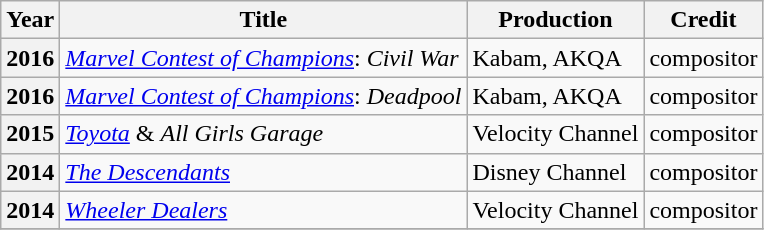<table class="wikitable plainrowheaders sortable">
<tr>
<th scope="col">Year</th>
<th scope="col">Title</th>
<th scope="col">Production</th>
<th scope="col">Credit</th>
</tr>
<tr>
<th scope="row">2016</th>
<td><em><a href='#'>Marvel Contest of Champions</a></em>: <em>Civil War</em></td>
<td>Kabam, AKQA</td>
<td>compositor</td>
</tr>
<tr>
<th scope="row">2016</th>
<td><em><a href='#'>Marvel Contest of Champions</a></em>: <em>Deadpool</em></td>
<td>Kabam, AKQA</td>
<td>compositor</td>
</tr>
<tr>
<th scope="row">2015</th>
<td><em><a href='#'>Toyota</a></em> & <em>All Girls Garage</em></td>
<td>Velocity Channel</td>
<td>compositor</td>
</tr>
<tr>
<th scope="row">2014</th>
<td><em><a href='#'>The Descendants</a></em></td>
<td>Disney Channel</td>
<td>compositor</td>
</tr>
<tr>
<th scope="row">2014</th>
<td><em><a href='#'>Wheeler Dealers</a></em></td>
<td>Velocity Channel</td>
<td>compositor</td>
</tr>
<tr>
</tr>
</table>
